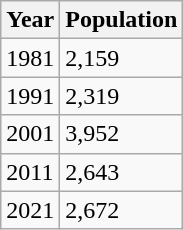<table class=wikitable>
<tr>
<th>Year</th>
<th>Population</th>
</tr>
<tr>
<td>1981</td>
<td>2,159</td>
</tr>
<tr>
<td>1991</td>
<td>2,319</td>
</tr>
<tr>
<td>2001</td>
<td>3,952</td>
</tr>
<tr>
<td>2011</td>
<td>2,643</td>
</tr>
<tr>
<td>2021</td>
<td>2,672</td>
</tr>
</table>
